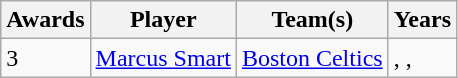<table class="wikitable">
<tr>
<th>Awards</th>
<th>Player</th>
<th>Team(s)</th>
<th>Years</th>
</tr>
<tr>
<td>3</td>
<td> <a href='#'>Marcus Smart</a></td>
<td><a href='#'>Boston Celtics</a></td>
<td>, , </td>
</tr>
</table>
